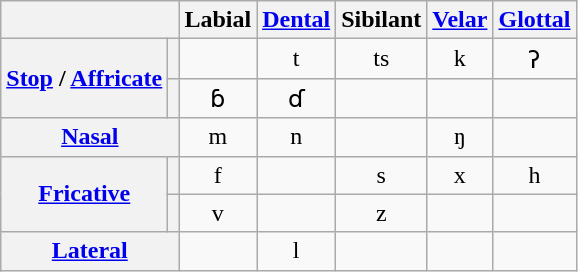<table class="wikitable IPA" style="text-align: center;">
<tr>
<th colspan="2"></th>
<th>Labial</th>
<th><a href='#'>Dental</a></th>
<th>Sibilant</th>
<th><a href='#'>Velar</a></th>
<th><a href='#'>Glottal</a></th>
</tr>
<tr>
<th rowspan="2"><a href='#'>Stop</a> / <a href='#'>Affricate</a></th>
<th></th>
<td></td>
<td>t</td>
<td>ts</td>
<td>k</td>
<td>ʔ</td>
</tr>
<tr>
<th></th>
<td>ɓ</td>
<td>ɗ</td>
<td></td>
<td></td>
<td></td>
</tr>
<tr>
<th colspan="2"><a href='#'>Nasal</a></th>
<td>m</td>
<td>n</td>
<td></td>
<td>ŋ</td>
<td></td>
</tr>
<tr>
<th rowspan="2"><a href='#'>Fricative</a></th>
<th></th>
<td>f</td>
<td></td>
<td>s</td>
<td>x</td>
<td>h</td>
</tr>
<tr>
<th></th>
<td>v</td>
<td></td>
<td>z</td>
<td></td>
<td></td>
</tr>
<tr>
<th colspan="2"><a href='#'>Lateral</a></th>
<td></td>
<td>l</td>
<td></td>
<td></td>
<td></td>
</tr>
</table>
